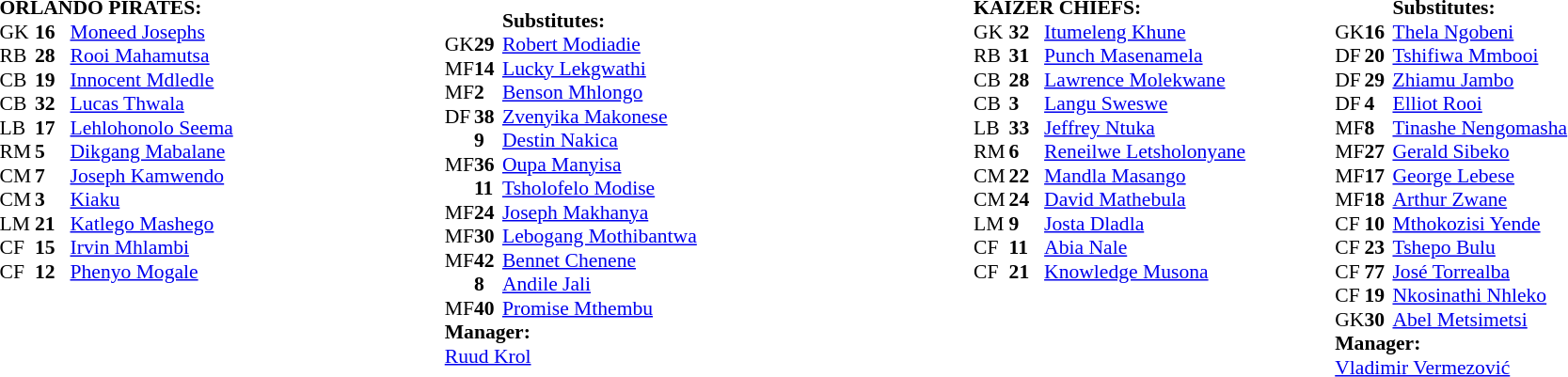<table width="100%">
<tr>
<td valign="top" width="25%"><br><table style="font-size: 90%" cellspacing="0" cellpadding="0">
<tr>
<th width="20"></th>
<th width="20"></th>
</tr>
<tr>
<td colspan="4"><strong>ORLANDO PIRATES:</strong></td>
</tr>
<tr>
<th width="25"></th>
<th width="25"></th>
</tr>
<tr>
<td>GK</td>
<td><strong>16</strong></td>
<td><a href='#'>Moneed Josephs</a></td>
</tr>
<tr>
<td>RB</td>
<td><strong>28</strong></td>
<td><a href='#'>Rooi Mahamutsa</a></td>
</tr>
<tr>
<td>CB</td>
<td><strong>19</strong></td>
<td><a href='#'>Innocent Mdledle</a></td>
</tr>
<tr>
<td>CB</td>
<td><strong>32</strong></td>
<td><a href='#'>Lucas Thwala</a></td>
</tr>
<tr>
<td>LB</td>
<td><strong>17</strong></td>
<td><a href='#'>Lehlohonolo Seema</a></td>
</tr>
<tr>
<td>RM</td>
<td><strong>5</strong></td>
<td><a href='#'>Dikgang Mabalane</a></td>
</tr>
<tr>
<td>CM</td>
<td><strong>7</strong></td>
<td><a href='#'>Joseph Kamwendo</a></td>
<td></td>
<td></td>
</tr>
<tr>
<td>CM</td>
<td><strong>3</strong></td>
<td><a href='#'>Kiaku</a></td>
<td></td>
<td></td>
</tr>
<tr>
<td>LM</td>
<td><strong>21</strong></td>
<td><a href='#'>Katlego Mashego</a></td>
<td></td>
<td></td>
</tr>
<tr>
<td>CF</td>
<td><strong>15</strong></td>
<td><a href='#'>Irvin Mhlambi</a></td>
<td></td>
<td></td>
</tr>
<tr>
<td>CF</td>
<td><strong>12</strong></td>
<td><a href='#'>Phenyo Mogale</a></td>
</tr>
</table>
</td>
<td valign="centre" width="25%"><br><table style="font-size: 90%" cellspacing="0" cellpadding="0">
<tr>
<th width="20"></th>
<th width="20"></th>
<td colspan=3><strong>Substitutes:</strong></td>
</tr>
<tr>
<td>GK</td>
<td><strong>29</strong></td>
<td><a href='#'>Robert Modiadie</a></td>
</tr>
<tr>
<td>MF</td>
<td><strong>14</strong></td>
<td><a href='#'>Lucky Lekgwathi</a></td>
</tr>
<tr>
<td>MF</td>
<td><strong>2</strong></td>
<td><a href='#'>Benson Mhlongo</a></td>
<td></td>
</tr>
<tr>
<td>DF</td>
<td><strong>38</strong></td>
<td><a href='#'>Zvenyika Makonese</a></td>
</tr>
<tr>
<td></td>
<td><strong>9</strong></td>
<td><a href='#'>Destin Nakica</a></td>
</tr>
<tr>
<td>MF</td>
<td><strong>36</strong></td>
<td><a href='#'>Oupa Manyisa</a></td>
<td></td>
</tr>
<tr>
<td></td>
<td><strong>11</strong></td>
<td><a href='#'>Tsholofelo Modise</a></td>
<td></td>
</tr>
<tr>
<td>MF</td>
<td><strong>24</strong></td>
<td><a href='#'>Joseph Makhanya</a></td>
</tr>
<tr>
<td>MF</td>
<td><strong>30</strong></td>
<td><a href='#'>Lebogang Mothibantwa</a></td>
</tr>
<tr>
<td>MF</td>
<td><strong>42</strong></td>
<td><a href='#'>Bennet Chenene</a></td>
<td></td>
</tr>
<tr>
<td></td>
<td><strong>8</strong></td>
<td><a href='#'>Andile Jali</a></td>
</tr>
<tr>
<td>MF</td>
<td><strong>40</strong></td>
<td><a href='#'>Promise Mthembu</a></td>
</tr>
<tr>
<td colspan=3><strong>Manager:</strong></td>
</tr>
<tr>
<td colspan="4"> <a href='#'>Ruud Krol</a></td>
</tr>
</table>
</td>
<td valign="top" width="25%"><br><table style="font-size: 90%" cellspacing="0" cellpadding="0"  align="center">
<tr>
<th width="20"></th>
<th width="20"></th>
</tr>
<tr>
<td colspan="4"><strong>KAIZER CHIEFS:</strong></td>
</tr>
<tr>
<th width="25"></th>
<th width="25"></th>
</tr>
<tr>
<td>GK</td>
<td><strong>32</strong></td>
<td><a href='#'>Itumeleng Khune</a></td>
</tr>
<tr>
<td>RB</td>
<td><strong>31</strong></td>
<td><a href='#'>Punch Masenamela</a></td>
</tr>
<tr>
<td>CB</td>
<td><strong>28</strong></td>
<td><a href='#'>Lawrence Molekwane</a></td>
</tr>
<tr>
<td>CB</td>
<td><strong>3</strong></td>
<td><a href='#'>Langu Sweswe</a></td>
<td></td>
<td></td>
</tr>
<tr>
<td>LB</td>
<td><strong>33</strong></td>
<td><a href='#'>Jeffrey Ntuka</a></td>
</tr>
<tr>
<td>RM</td>
<td><strong>6</strong></td>
<td><a href='#'>Reneilwe Letsholonyane</a></td>
<td></td>
<td></td>
</tr>
<tr>
<td>CM</td>
<td><strong>22</strong></td>
<td><a href='#'>Mandla Masango</a></td>
<td></td>
<td></td>
</tr>
<tr>
<td>CM</td>
<td><strong>24</strong></td>
<td><a href='#'>David Mathebula</a></td>
</tr>
<tr>
<td>LM</td>
<td><strong>9</strong></td>
<td><a href='#'>Josta Dladla</a></td>
<td></td>
</tr>
<tr>
<td>CF</td>
<td><strong>11</strong></td>
<td><a href='#'>Abia Nale</a></td>
</tr>
<tr>
<td>CF</td>
<td><strong>21</strong></td>
<td><a href='#'>Knowledge Musona</a></td>
<td></td>
<td></td>
</tr>
</table>
</td>
<td valign="centre" width="25%"><br><table style="font-size: 90%" cellspacing="0" cellpadding="0">
<tr>
<th width="20"></th>
<th width="20"></th>
<td colspan=3><strong>Substitutes:</strong></td>
</tr>
<tr>
<td>GK</td>
<td><strong>16</strong></td>
<td><a href='#'>Thela Ngobeni</a></td>
</tr>
<tr>
<td>DF</td>
<td><strong>20</strong></td>
<td><a href='#'>Tshifiwa Mmbooi</a></td>
</tr>
<tr>
<td>DF</td>
<td><strong>29</strong></td>
<td><a href='#'>Zhiamu Jambo</a></td>
</tr>
<tr>
<td>DF</td>
<td><strong>4</strong></td>
<td><a href='#'>Elliot Rooi</a></td>
<td></td>
</tr>
<tr>
<td>MF</td>
<td><strong>8</strong></td>
<td><a href='#'>Tinashe Nengomasha</a></td>
</tr>
<tr>
<td>MF</td>
<td><strong>27</strong></td>
<td><a href='#'>Gerald Sibeko</a></td>
<td></td>
</tr>
<tr>
<td>MF</td>
<td><strong>17</strong></td>
<td><a href='#'>George Lebese</a></td>
</tr>
<tr>
<td>MF</td>
<td><strong>18</strong></td>
<td><a href='#'>Arthur Zwane</a></td>
<td></td>
</tr>
<tr>
<td>CF</td>
<td><strong>10</strong></td>
<td><a href='#'>Mthokozisi Yende</a></td>
</tr>
<tr>
<td>CF</td>
<td><strong>23</strong></td>
<td><a href='#'>Tshepo Bulu</a></td>
</tr>
<tr>
<td>CF</td>
<td><strong>77</strong></td>
<td><a href='#'>José Torrealba</a></td>
<td></td>
</tr>
<tr>
<td>CF</td>
<td><strong>19</strong></td>
<td><a href='#'>Nkosinathi Nhleko</a></td>
</tr>
<tr>
<td>GK</td>
<td><strong>30</strong></td>
<td><a href='#'>Abel Metsimetsi</a></td>
</tr>
<tr>
<td colspan=3><strong>Manager:</strong></td>
</tr>
<tr>
<td colspan="4"> <a href='#'>Vladimir Vermezović</a></td>
</tr>
</table>
</td>
</tr>
</table>
